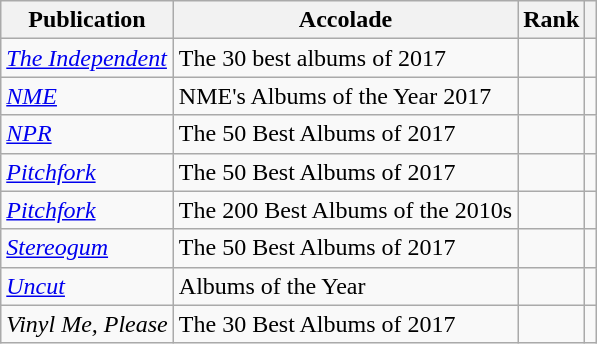<table class="sortable wikitable">
<tr>
<th>Publication</th>
<th>Accolade</th>
<th>Rank</th>
<th class="unsortable"></th>
</tr>
<tr>
<td><em><a href='#'>The Independent</a></em></td>
<td>The 30 best albums of 2017</td>
<td></td>
<td></td>
</tr>
<tr>
<td><em><a href='#'>NME</a></em></td>
<td>NME's Albums of the Year 2017</td>
<td></td>
<td></td>
</tr>
<tr>
<td><em><a href='#'>NPR</a></em></td>
<td>The 50 Best Albums of 2017</td>
<td></td>
<td></td>
</tr>
<tr>
<td><em><a href='#'>Pitchfork</a></em></td>
<td>The 50 Best Albums of 2017</td>
<td></td>
<td></td>
</tr>
<tr>
<td><em><a href='#'>Pitchfork</a></em></td>
<td>The 200 Best Albums of the 2010s</td>
<td></td>
<td></td>
</tr>
<tr>
<td><em><a href='#'>Stereogum</a></em></td>
<td>The 50 Best Albums of 2017</td>
<td></td>
<td></td>
</tr>
<tr>
<td><em><a href='#'>Uncut</a></em></td>
<td>Albums of the Year</td>
<td></td>
<td></td>
</tr>
<tr>
<td><em>Vinyl Me, Please</em></td>
<td>The 30 Best Albums of 2017</td>
<td></td>
<td></td>
</tr>
</table>
